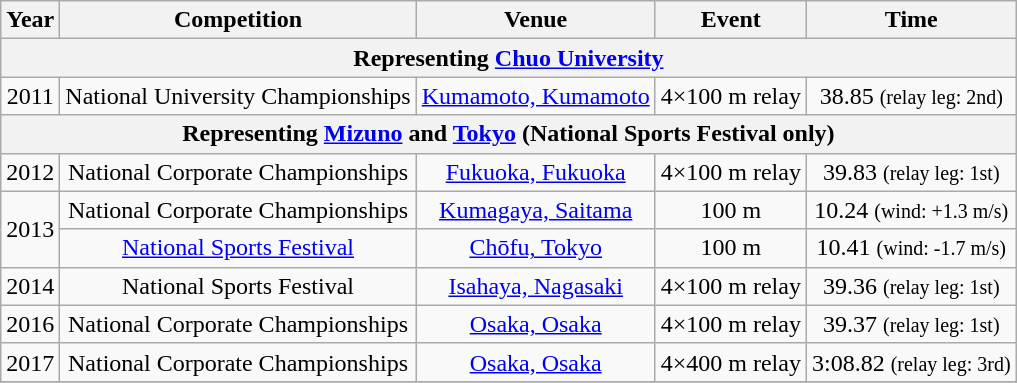<table class="wikitable sortable" style=text-align:center>
<tr>
<th>Year</th>
<th>Competition</th>
<th>Venue</th>
<th>Event</th>
<th>Time</th>
</tr>
<tr>
<th colspan="5">Representing <a href='#'>Chuo University</a></th>
</tr>
<tr>
<td>2011</td>
<td>National University Championships</td>
<td><a href='#'>Kumamoto, Kumamoto</a></td>
<td>4×100 m relay</td>
<td>38.85 <small>(relay leg: 2nd)</small></td>
</tr>
<tr>
<th colspan="6">Representing <a href='#'>Mizuno</a> and  <a href='#'>Tokyo</a> (National Sports Festival only)</th>
</tr>
<tr>
<td>2012</td>
<td>National Corporate Championships</td>
<td><a href='#'>Fukuoka, Fukuoka</a></td>
<td>4×100 m relay</td>
<td>39.83 <small>(relay leg: 1st)</small></td>
</tr>
<tr>
<td rowspan=2>2013</td>
<td>National Corporate Championships</td>
<td><a href='#'>Kumagaya, Saitama</a></td>
<td>100 m</td>
<td>10.24 <small>(wind: +1.3 m/s)</small></td>
</tr>
<tr>
<td><a href='#'>National Sports Festival</a></td>
<td><a href='#'>Chōfu, Tokyo</a></td>
<td>100 m</td>
<td>10.41 <small>(wind: -1.7 m/s)</small></td>
</tr>
<tr>
<td>2014</td>
<td>National Sports Festival</td>
<td><a href='#'>Isahaya, Nagasaki</a></td>
<td>4×100 m relay</td>
<td>39.36 <small>(relay leg: 1st)</small></td>
</tr>
<tr>
<td>2016</td>
<td>National Corporate Championships</td>
<td><a href='#'>Osaka, Osaka</a></td>
<td>4×100 m relay</td>
<td>39.37 <small>(relay leg: 1st)</small></td>
</tr>
<tr>
<td>2017</td>
<td>National Corporate Championships</td>
<td><a href='#'>Osaka, Osaka</a></td>
<td>4×400 m relay</td>
<td>3:08.82 <small>(relay leg: 3rd)</small></td>
</tr>
<tr>
</tr>
</table>
